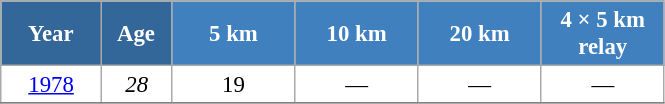<table class="wikitable" style="font-size:95%; text-align:center; border:grey solid 1px; border-collapse:collapse; background:#ffffff;">
<tr>
<th style="background-color:#369; color:white; width:60px;"> Year </th>
<th style="background-color:#369; color:white; width:40px;"> Age </th>
<th style="background-color:#4180be; color:white; width:75px;"> 5 km </th>
<th style="background-color:#4180be; color:white; width:75px;"> 10 km </th>
<th style="background-color:#4180be; color:white; width:75px;"> 20 km </th>
<th style="background-color:#4180be; color:white; width:75px;"> 4 × 5 km <br> relay </th>
</tr>
<tr>
<td><a href='#'>1978</a></td>
<td><em>28</em></td>
<td>19</td>
<td>—</td>
<td>—</td>
<td>—</td>
</tr>
<tr>
</tr>
</table>
